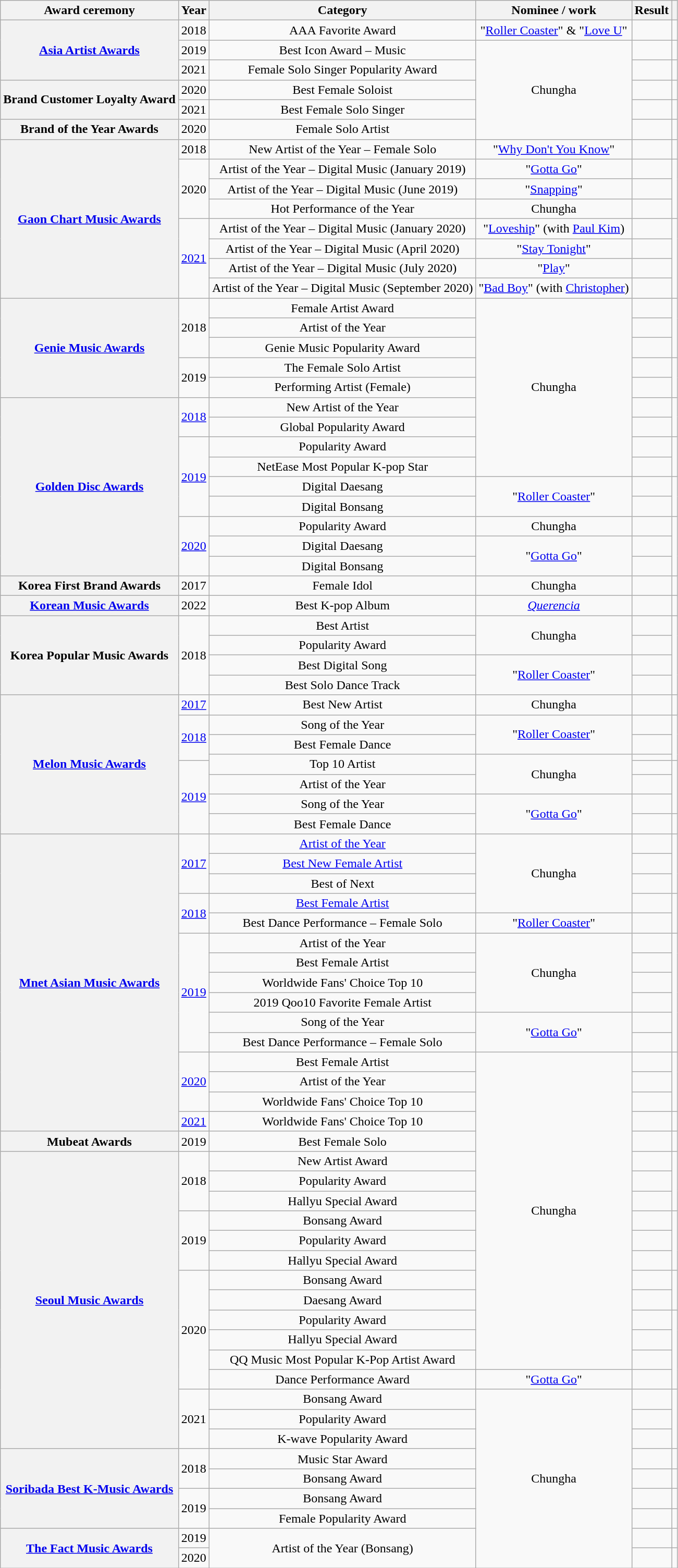<table class="wikitable sortable plainrowheaders" style="text-align:center">
<tr>
<th scope="col">Award ceremony</th>
<th scope="col">Year</th>
<th scope="col">Category</th>
<th scope="col">Nominee / work</th>
<th scope="col">Result</th>
<th scope="col" class="unsortable"></th>
</tr>
<tr>
<th scope="row" rowspan="3"><a href='#'>Asia Artist Awards</a></th>
<td>2018</td>
<td>AAA Favorite Award</td>
<td>"<a href='#'>Roller Coaster</a>" & "<a href='#'>Love U</a>"</td>
<td></td>
<td></td>
</tr>
<tr>
<td>2019</td>
<td>Best Icon Award – Music</td>
<td rowspan="5">Chungha</td>
<td></td>
<td></td>
</tr>
<tr>
<td>2021</td>
<td>Female Solo Singer Popularity Award</td>
<td></td>
<td></td>
</tr>
<tr>
<th scope="row" rowspan="2">Brand Customer Loyalty Award</th>
<td>2020</td>
<td>Best Female Soloist</td>
<td></td>
<td></td>
</tr>
<tr>
<td>2021</td>
<td>Best Female Solo Singer</td>
<td></td>
<td></td>
</tr>
<tr>
<th scope="row">Brand of the Year Awards</th>
<td>2020</td>
<td>Female Solo Artist</td>
<td></td>
<td></td>
</tr>
<tr>
<th scope="row" rowspan="8"><a href='#'>Gaon Chart Music Awards</a></th>
<td>2018</td>
<td>New Artist of the Year  –  Female Solo</td>
<td>"<a href='#'>Why Don't You Know</a>" </td>
<td></td>
<td></td>
</tr>
<tr>
<td rowspan="3">2020</td>
<td>Artist of the Year – Digital Music (January 2019)</td>
<td>"<a href='#'>Gotta Go</a>"</td>
<td></td>
<td rowspan="3"></td>
</tr>
<tr>
<td>Artist of the Year – Digital Music (June 2019)</td>
<td>"<a href='#'>Snapping</a>"</td>
<td></td>
</tr>
<tr>
<td>Hot Performance of the Year</td>
<td>Chungha</td>
<td></td>
</tr>
<tr>
<td rowspan="4"><a href='#'>2021</a></td>
<td>Artist of the Year – Digital Music (January 2020)</td>
<td>"<a href='#'>Loveship</a>" (with <a href='#'>Paul Kim</a>)</td>
<td></td>
<td rowspan="4"></td>
</tr>
<tr>
<td>Artist of the Year – Digital Music (April 2020)</td>
<td>"<a href='#'>Stay Tonight</a>"</td>
<td></td>
</tr>
<tr>
<td>Artist of the Year – Digital Music (July 2020)</td>
<td>"<a href='#'>Play</a>"</td>
<td></td>
</tr>
<tr>
<td>Artist of the Year – Digital Music (September 2020)</td>
<td>"<a href='#'>Bad Boy</a>" (with <a href='#'>Christopher</a>)</td>
<td></td>
</tr>
<tr>
<th scope="row" rowspan="5"><a href='#'>Genie Music Awards</a></th>
<td rowspan="3">2018</td>
<td>Female Artist Award</td>
<td rowspan="9">Chungha</td>
<td></td>
<td rowspan="3"></td>
</tr>
<tr>
<td>Artist of the Year</td>
<td></td>
</tr>
<tr>
<td>Genie Music Popularity Award</td>
<td></td>
</tr>
<tr>
<td rowspan="2">2019</td>
<td>The Female Solo Artist</td>
<td></td>
<td rowspan="2"></td>
</tr>
<tr>
<td>Performing Artist (Female)</td>
<td></td>
</tr>
<tr>
<th scope="row" rowspan="9"><a href='#'>Golden Disc Awards</a></th>
<td rowspan="2"><a href='#'>2018</a></td>
<td>New Artist of the Year</td>
<td></td>
<td rowspan="2"></td>
</tr>
<tr>
<td>Global Popularity Award</td>
<td></td>
</tr>
<tr>
<td rowspan="4"><a href='#'>2019</a></td>
<td>Popularity Award</td>
<td></td>
<td rowspan="2"></td>
</tr>
<tr>
<td>NetEase Most Popular K-pop Star</td>
<td></td>
</tr>
<tr>
<td>Digital Daesang</td>
<td rowspan="2">"<a href='#'>Roller Coaster</a>"</td>
<td></td>
<td rowspan="2"></td>
</tr>
<tr>
<td>Digital Bonsang</td>
<td></td>
</tr>
<tr>
<td rowspan="3"><a href='#'>2020</a></td>
<td>Popularity Award</td>
<td>Chungha</td>
<td></td>
<td rowspan="3"></td>
</tr>
<tr>
<td>Digital Daesang</td>
<td rowspan="2">"<a href='#'>Gotta Go</a>"</td>
<td></td>
</tr>
<tr>
<td>Digital Bonsang</td>
<td></td>
</tr>
<tr>
<th scope="row">Korea First Brand Awards</th>
<td>2017</td>
<td>Female Idol</td>
<td>Chungha</td>
<td></td>
<td></td>
</tr>
<tr>
<th scope="row"><a href='#'>Korean Music Awards</a></th>
<td>2022</td>
<td>Best K-pop Album</td>
<td><em><a href='#'>Querencia</a></em></td>
<td></td>
<td></td>
</tr>
<tr>
<th rowspan="4" scope="row">Korea Popular Music Awards</th>
<td rowspan="4">2018</td>
<td>Best Artist</td>
<td rowspan="2">Chungha</td>
<td></td>
<td rowspan="4"></td>
</tr>
<tr>
<td>Popularity Award</td>
<td></td>
</tr>
<tr>
<td>Best Digital Song</td>
<td rowspan="2">"<a href='#'>Roller Coaster</a>"</td>
<td></td>
</tr>
<tr>
<td>Best Solo Dance Track</td>
<td></td>
</tr>
<tr>
<th scope="row" rowspan="8"><a href='#'>Melon Music Awards</a></th>
<td><a href='#'>2017</a></td>
<td>Best New Artist</td>
<td>Chungha</td>
<td></td>
<td></td>
</tr>
<tr>
<td rowspan="3"><a href='#'>2018</a></td>
<td>Song of the Year</td>
<td rowspan="2">"<a href='#'>Roller Coaster</a>"</td>
<td></td>
<td rowspan="3"></td>
</tr>
<tr>
<td>Best Female Dance</td>
<td></td>
</tr>
<tr>
<td rowspan="2">Top 10 Artist</td>
<td rowspan="3">Chungha</td>
<td></td>
</tr>
<tr>
<td rowspan="4"><a href='#'>2019</a></td>
<td></td>
<td rowspan="3"></td>
</tr>
<tr>
<td>Artist of the Year</td>
<td></td>
</tr>
<tr>
<td>Song of the Year</td>
<td rowspan="2">"<a href='#'>Gotta Go</a>"</td>
<td></td>
</tr>
<tr>
<td>Best Female Dance</td>
<td></td>
<td></td>
</tr>
<tr>
<th scope="row" rowspan="15"><a href='#'>Mnet Asian Music Awards</a></th>
<td rowspan="3"><a href='#'>2017</a></td>
<td><a href='#'>Artist of the Year</a></td>
<td rowspan="4">Chungha</td>
<td></td>
<td rowspan="3"></td>
</tr>
<tr>
<td><a href='#'>Best New Female Artist</a></td>
<td></td>
</tr>
<tr>
<td>Best of Next</td>
<td></td>
</tr>
<tr>
<td rowspan="2"><a href='#'>2018</a></td>
<td><a href='#'>Best Female Artist</a></td>
<td></td>
<td rowspan="2"></td>
</tr>
<tr>
<td>Best Dance Performance – Female Solo</td>
<td>"<a href='#'>Roller Coaster</a>"</td>
<td></td>
</tr>
<tr>
<td rowspan="6"><a href='#'>2019</a></td>
<td>Artist of the Year</td>
<td rowspan="4">Chungha</td>
<td></td>
<td rowspan="6"></td>
</tr>
<tr>
<td>Best Female Artist</td>
<td></td>
</tr>
<tr>
<td>Worldwide Fans' Choice Top 10</td>
<td></td>
</tr>
<tr>
<td>2019 Qoo10 Favorite Female Artist</td>
<td></td>
</tr>
<tr>
<td>Song of the Year</td>
<td rowspan="2">"<a href='#'>Gotta Go</a>"</td>
<td></td>
</tr>
<tr>
<td>Best Dance Performance – Female Solo</td>
<td></td>
</tr>
<tr>
<td rowspan="3"><a href='#'>2020</a></td>
<td>Best Female Artist</td>
<td rowspan="16">Chungha</td>
<td></td>
<td rowspan="3"></td>
</tr>
<tr>
<td>Artist of the Year</td>
<td></td>
</tr>
<tr>
<td>Worldwide Fans' Choice Top 10</td>
<td></td>
</tr>
<tr>
<td rowspan="1"><a href='#'>2021</a></td>
<td>Worldwide Fans' Choice Top 10</td>
<td></td>
<td rowspan="1"></td>
</tr>
<tr>
<th scope="row">Mubeat Awards</th>
<td>2019</td>
<td>Best Female Solo</td>
<td></td>
<td></td>
</tr>
<tr>
<th scope="row" rowspan="15"><a href='#'>Seoul Music Awards</a></th>
<td rowspan="3">2018</td>
<td>New Artist Award</td>
<td></td>
<td rowspan="3"></td>
</tr>
<tr>
<td>Popularity Award</td>
<td></td>
</tr>
<tr>
<td>Hallyu Special Award</td>
<td></td>
</tr>
<tr>
<td rowspan="3">2019</td>
<td>Bonsang Award</td>
<td></td>
<td rowspan="3"></td>
</tr>
<tr>
<td>Popularity Award</td>
<td></td>
</tr>
<tr>
<td>Hallyu Special Award</td>
<td></td>
</tr>
<tr>
<td rowspan="6">2020</td>
<td>Bonsang Award</td>
<td></td>
<td rowspan="2"></td>
</tr>
<tr>
<td>Daesang Award</td>
<td></td>
</tr>
<tr>
<td>Popularity Award</td>
<td></td>
<td rowspan="4"></td>
</tr>
<tr>
<td>Hallyu Special Award</td>
<td></td>
</tr>
<tr>
<td>QQ Music Most Popular K-Pop Artist Award</td>
<td></td>
</tr>
<tr>
<td>Dance Performance Award</td>
<td>"<a href='#'>Gotta Go</a>"</td>
<td></td>
</tr>
<tr>
<td rowspan="3">2021</td>
<td>Bonsang Award</td>
<td rowspan="9">Chungha</td>
<td></td>
<td rowspan="3"></td>
</tr>
<tr>
<td>Popularity Award</td>
<td></td>
</tr>
<tr>
<td>K-wave Popularity Award</td>
<td></td>
</tr>
<tr>
<th scope="row" rowspan="4"><a href='#'>Soribada Best K-Music Awards</a></th>
<td rowspan="2">2018</td>
<td>Music Star Award</td>
<td></td>
<td></td>
</tr>
<tr>
<td>Bonsang Award</td>
<td></td>
<td></td>
</tr>
<tr>
<td rowspan="2">2019</td>
<td>Bonsang Award</td>
<td></td>
<td></td>
</tr>
<tr>
<td>Female Popularity Award</td>
<td></td>
<td></td>
</tr>
<tr>
<th scope="row" rowspan="2"><a href='#'>The Fact Music Awards</a></th>
<td>2019</td>
<td rowspan="2">Artist of the Year (Bonsang)</td>
<td></td>
<td></td>
</tr>
<tr>
<td>2020</td>
<td></td>
<td></td>
</tr>
</table>
